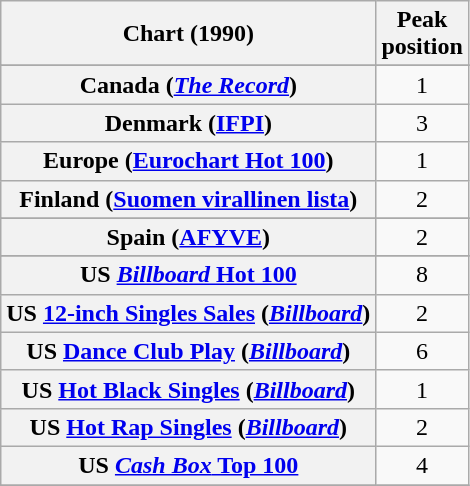<table class="wikitable sortable plainrowheaders" style="text-align:center">
<tr>
<th>Chart (1990)</th>
<th>Peak<br>position</th>
</tr>
<tr>
</tr>
<tr>
</tr>
<tr>
</tr>
<tr>
</tr>
<tr>
</tr>
<tr>
<th scope="row">Canada (<em><a href='#'>The Record</a></em>)</th>
<td>1</td>
</tr>
<tr>
<th scope="row">Denmark (<a href='#'>IFPI</a>)</th>
<td>3</td>
</tr>
<tr>
<th scope="row">Europe (<a href='#'>Eurochart Hot 100</a>)</th>
<td>1</td>
</tr>
<tr>
<th scope="row">Finland (<a href='#'>Suomen virallinen lista</a>)</th>
<td>2</td>
</tr>
<tr>
</tr>
<tr>
</tr>
<tr>
</tr>
<tr>
</tr>
<tr>
</tr>
<tr>
</tr>
<tr>
<th scope="row">Spain (<a href='#'>AFYVE</a>)</th>
<td>2</td>
</tr>
<tr>
</tr>
<tr>
</tr>
<tr>
</tr>
<tr>
<th scope="row">US <a href='#'><em>Billboard</em> Hot 100</a></th>
<td>8</td>
</tr>
<tr>
<th scope="row">US <a href='#'>12-inch Singles Sales</a> (<em><a href='#'>Billboard</a></em>)</th>
<td>2</td>
</tr>
<tr>
<th scope="row">US <a href='#'>Dance Club Play</a> (<em><a href='#'>Billboard</a></em>)</th>
<td>6</td>
</tr>
<tr>
<th scope="row">US <a href='#'>Hot Black Singles</a> (<em><a href='#'>Billboard</a></em>)</th>
<td>1</td>
</tr>
<tr>
<th scope="row">US <a href='#'>Hot Rap Singles</a> (<em><a href='#'>Billboard</a></em>)</th>
<td>2</td>
</tr>
<tr>
<th scope="row">US <a href='#'><em>Cash Box</em> Top 100</a></th>
<td>4</td>
</tr>
<tr>
</tr>
</table>
